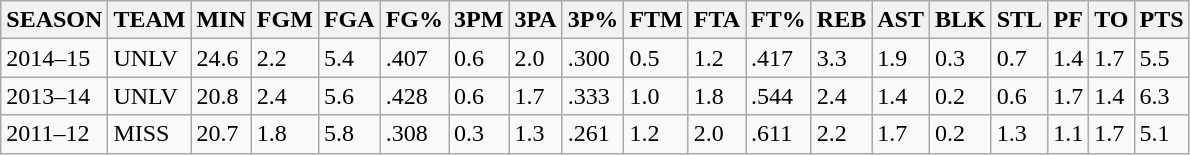<table class="wikitable sortable">
<tr>
<th>SEASON</th>
<th>TEAM</th>
<th>MIN</th>
<th>FGM</th>
<th>FGA</th>
<th>FG%</th>
<th>3PM</th>
<th>3PA</th>
<th>3P%</th>
<th>FTM</th>
<th>FTA</th>
<th>FT%</th>
<th>REB</th>
<th>AST</th>
<th>BLK</th>
<th>STL</th>
<th>PF</th>
<th>TO</th>
<th>PTS</th>
</tr>
<tr>
<td>2014–15</td>
<td>UNLV</td>
<td>24.6</td>
<td>2.2</td>
<td>5.4</td>
<td>.407</td>
<td>0.6</td>
<td>2.0</td>
<td>.300</td>
<td>0.5</td>
<td>1.2</td>
<td>.417</td>
<td>3.3</td>
<td>1.9</td>
<td>0.3</td>
<td>0.7</td>
<td>1.4</td>
<td>1.7</td>
<td>5.5</td>
</tr>
<tr>
<td>2013–14</td>
<td>UNLV</td>
<td>20.8</td>
<td>2.4</td>
<td>5.6</td>
<td>.428</td>
<td>0.6</td>
<td>1.7</td>
<td>.333</td>
<td>1.0</td>
<td>1.8</td>
<td>.544</td>
<td>2.4</td>
<td>1.4</td>
<td>0.2</td>
<td>0.6</td>
<td>1.7</td>
<td>1.4</td>
<td>6.3</td>
</tr>
<tr>
<td>2011–12</td>
<td>MISS</td>
<td>20.7</td>
<td>1.8</td>
<td>5.8</td>
<td>.308</td>
<td>0.3</td>
<td>1.3</td>
<td>.261</td>
<td>1.2</td>
<td>2.0</td>
<td>.611</td>
<td>2.2</td>
<td>1.7</td>
<td>0.2</td>
<td>1.3</td>
<td>1.1</td>
<td>1.7</td>
<td>5.1</td>
</tr>
</table>
